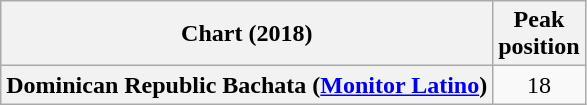<table class="wikitable sortable plainrowheaders" style="text-align:center;">
<tr>
<th scope="col">Chart (2018)</th>
<th scope="col">Peak<br>position</th>
</tr>
<tr>
<th scope="row">Dominican Republic Bachata (<a href='#'>Monitor Latino</a>)</th>
<td>18</td>
</tr>
</table>
